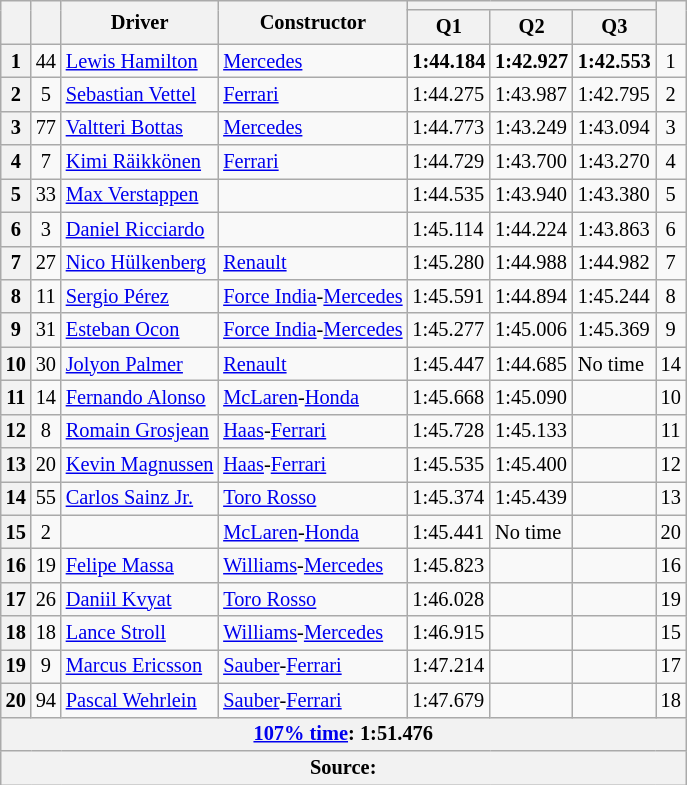<table class="wikitable sortable" style="font-size: 85%;">
<tr>
<th rowspan="2"></th>
<th rowspan="2"></th>
<th rowspan="2">Driver</th>
<th rowspan="2">Constructor</th>
<th colspan="3"></th>
<th rowspan="2"></th>
</tr>
<tr>
<th>Q1</th>
<th>Q2</th>
<th>Q3</th>
</tr>
<tr>
<th>1</th>
<td align="center">44</td>
<td> <a href='#'>Lewis Hamilton</a></td>
<td><a href='#'>Mercedes</a></td>
<td><strong>1:44.184</strong></td>
<td><strong>1:42.927</strong></td>
<td><strong>1:42.553</strong></td>
<td align="center">1</td>
</tr>
<tr>
<th>2</th>
<td align="center">5</td>
<td> <a href='#'>Sebastian Vettel</a></td>
<td><a href='#'>Ferrari</a></td>
<td>1:44.275</td>
<td>1:43.987</td>
<td>1:42.795</td>
<td align="center">2</td>
</tr>
<tr>
<th>3</th>
<td align="center">77</td>
<td> <a href='#'>Valtteri Bottas</a></td>
<td><a href='#'>Mercedes</a></td>
<td>1:44.773</td>
<td>1:43.249</td>
<td>1:43.094</td>
<td align="center">3</td>
</tr>
<tr>
<th>4</th>
<td align="center">7</td>
<td> <a href='#'>Kimi Räikkönen</a></td>
<td><a href='#'>Ferrari</a></td>
<td>1:44.729</td>
<td>1:43.700</td>
<td>1:43.270</td>
<td align="center">4</td>
</tr>
<tr>
<th>5</th>
<td align="center">33</td>
<td> <a href='#'>Max Verstappen</a></td>
<td></td>
<td>1:44.535</td>
<td>1:43.940</td>
<td>1:43.380</td>
<td align="center">5</td>
</tr>
<tr>
<th>6</th>
<td align="center">3</td>
<td> <a href='#'>Daniel Ricciardo</a></td>
<td></td>
<td>1:45.114</td>
<td>1:44.224</td>
<td>1:43.863</td>
<td align="center">6</td>
</tr>
<tr>
<th>7</th>
<td align="center">27</td>
<td> <a href='#'>Nico Hülkenberg</a></td>
<td><a href='#'>Renault</a></td>
<td>1:45.280</td>
<td>1:44.988</td>
<td>1:44.982</td>
<td align="center">7</td>
</tr>
<tr>
<th>8</th>
<td align="center">11</td>
<td> <a href='#'>Sergio Pérez</a></td>
<td><a href='#'>Force India</a>-<a href='#'>Mercedes</a></td>
<td>1:45.591</td>
<td>1:44.894</td>
<td>1:45.244</td>
<td align="center">8</td>
</tr>
<tr>
<th>9</th>
<td align="center">31</td>
<td> <a href='#'>Esteban Ocon</a></td>
<td><a href='#'>Force India</a>-<a href='#'>Mercedes</a></td>
<td>1:45.277</td>
<td>1:45.006</td>
<td>1:45.369</td>
<td align="center">9</td>
</tr>
<tr>
<th>10</th>
<td align="center">30</td>
<td> <a href='#'>Jolyon Palmer</a></td>
<td><a href='#'>Renault</a></td>
<td>1:45.447</td>
<td>1:44.685</td>
<td>No time</td>
<td align="center">14</td>
</tr>
<tr>
<th>11</th>
<td align="center">14</td>
<td> <a href='#'>Fernando Alonso</a></td>
<td><a href='#'>McLaren</a>-<a href='#'>Honda</a></td>
<td>1:45.668</td>
<td>1:45.090</td>
<td></td>
<td align="center">10</td>
</tr>
<tr>
<th>12</th>
<td align="center">8</td>
<td> <a href='#'>Romain Grosjean</a></td>
<td><a href='#'>Haas</a>-<a href='#'>Ferrari</a></td>
<td>1:45.728</td>
<td>1:45.133</td>
<td></td>
<td align="center">11</td>
</tr>
<tr>
<th>13</th>
<td align="center">20</td>
<td> <a href='#'>Kevin Magnussen</a></td>
<td><a href='#'>Haas</a>-<a href='#'>Ferrari</a></td>
<td>1:45.535</td>
<td>1:45.400</td>
<td></td>
<td align="center">12</td>
</tr>
<tr>
<th>14</th>
<td align="center">55</td>
<td> <a href='#'>Carlos Sainz Jr.</a></td>
<td><a href='#'>Toro Rosso</a></td>
<td>1:45.374</td>
<td>1:45.439</td>
<td></td>
<td align="center">13</td>
</tr>
<tr>
<th>15</th>
<td align="center">2</td>
<td></td>
<td><a href='#'>McLaren</a>-<a href='#'>Honda</a></td>
<td>1:45.441</td>
<td>No time</td>
<td></td>
<td align="center">20</td>
</tr>
<tr>
<th>16</th>
<td align="center">19</td>
<td> <a href='#'>Felipe Massa</a></td>
<td><a href='#'>Williams</a>-<a href='#'>Mercedes</a></td>
<td>1:45.823</td>
<td></td>
<td></td>
<td align="center">16</td>
</tr>
<tr>
<th>17</th>
<td align="center">26</td>
<td> <a href='#'>Daniil Kvyat</a></td>
<td><a href='#'>Toro Rosso</a></td>
<td>1:46.028</td>
<td></td>
<td></td>
<td align="center">19</td>
</tr>
<tr>
<th>18</th>
<td align="center">18</td>
<td> <a href='#'>Lance Stroll</a></td>
<td><a href='#'>Williams</a>-<a href='#'>Mercedes</a></td>
<td>1:46.915</td>
<td></td>
<td></td>
<td align="center">15</td>
</tr>
<tr>
<th>19</th>
<td align="center">9</td>
<td> <a href='#'>Marcus Ericsson</a></td>
<td><a href='#'>Sauber</a>-<a href='#'>Ferrari</a></td>
<td>1:47.214</td>
<td></td>
<td></td>
<td align="center">17</td>
</tr>
<tr>
<th>20</th>
<td align="center">94</td>
<td> <a href='#'>Pascal Wehrlein</a></td>
<td><a href='#'>Sauber</a>-<a href='#'>Ferrari</a></td>
<td>1:47.679</td>
<td></td>
<td></td>
<td align="center">18</td>
</tr>
<tr>
<th colspan="8"><a href='#'>107% time</a>: 1:51.476</th>
</tr>
<tr>
<th colspan="8">Source:</th>
</tr>
</table>
